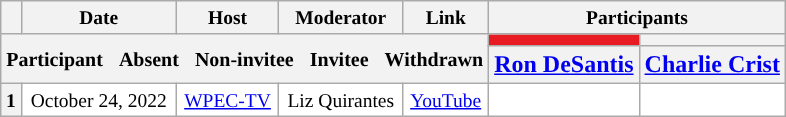<table class="wikitable mw-collapsible"  style="text-align:center;">
<tr style="font-size:small;">
<th scope="col"></th>
<th scope="col">Date</th>
<th scope="col">Host</th>
<th scope="col">Moderator</th>
<th scope="col">Link</th>
<th scope="col" colspan="2">Participants</th>
</tr>
<tr>
<th colspan="5" rowspan="2"> <small>Participant  </small> <small>Absent  </small> <small>Non-invitee  </small> <small>Invitee  </small> <small>Withdrawn</small></th>
<th scope="col" style="background:#E81B23;"></th>
<th scope="col" style="background:"></th>
</tr>
<tr>
<th scope="col"><a href='#'>Ron DeSantis</a></th>
<th scope="col"><a href='#'>Charlie Crist</a></th>
</tr>
<tr style="background:#fff; font-size:small;">
<th scope="row">1</th>
<td style="white-space:nowrap;">October 24, 2022</td>
<td style="white-space:nowrap;"><a href='#'>WPEC-TV</a></td>
<td style="white-space:nowrap;">Liz Quirantes</td>
<td style="white-space:nowrap;"><a href='#'>YouTube</a></td>
<td></td>
<td></td>
</tr>
</table>
